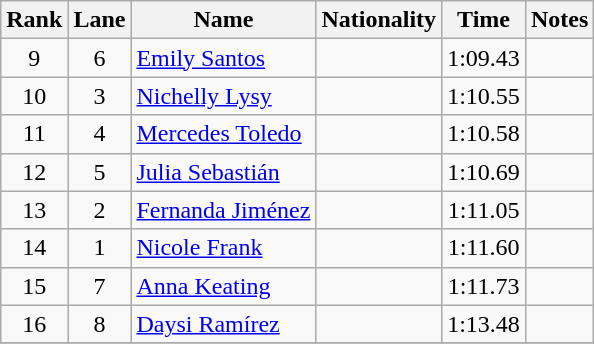<table class="wikitable sortable" style="text-align:center">
<tr>
<th>Rank</th>
<th>Lane</th>
<th>Name</th>
<th>Nationality</th>
<th>Time</th>
<th>Notes</th>
</tr>
<tr>
<td>9</td>
<td>6</td>
<td align="left"><a href='#'>Emily Santos</a></td>
<td align="left"></td>
<td>1:09.43</td>
<td></td>
</tr>
<tr>
<td>10</td>
<td>3</td>
<td align="left"><a href='#'>Nichelly Lysy</a></td>
<td align="left"></td>
<td>1:10.55</td>
<td></td>
</tr>
<tr>
<td>11</td>
<td>4</td>
<td align="left"><a href='#'>Mercedes Toledo</a></td>
<td align="left"></td>
<td>1:10.58</td>
<td></td>
</tr>
<tr>
<td>12</td>
<td>5</td>
<td align="left"><a href='#'>Julia Sebastián</a></td>
<td align="left"></td>
<td>1:10.69</td>
<td></td>
</tr>
<tr>
<td>13</td>
<td>2</td>
<td align="left"><a href='#'>Fernanda Jiménez</a></td>
<td align="left"></td>
<td>1:11.05</td>
<td></td>
</tr>
<tr>
<td>14</td>
<td>1</td>
<td align="left"><a href='#'>Nicole Frank</a></td>
<td align="left"></td>
<td>1:11.60</td>
<td></td>
</tr>
<tr>
<td>15</td>
<td>7</td>
<td align="left"><a href='#'>Anna Keating</a></td>
<td align="left"></td>
<td>1:11.73</td>
<td></td>
</tr>
<tr>
<td>16</td>
<td>8</td>
<td align="left"><a href='#'>Daysi Ramírez</a></td>
<td align="left"></td>
<td>1:13.48</td>
<td></td>
</tr>
<tr>
</tr>
</table>
